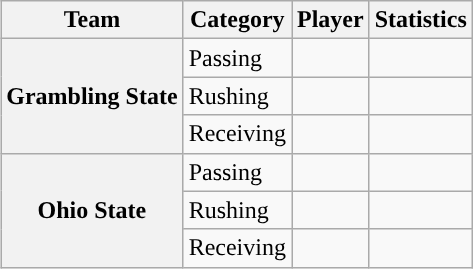<table class="wikitable" style="float:right">
<tr>
<th>Team</th>
<th>Category</th>
<th>Player</th>
<th>Statistics</th>
</tr>
<tr>
<th rowspan=3>Grambling State</th>
<td>Passing</td>
<td></td>
<td></td>
</tr>
<tr>
<td>Rushing</td>
<td></td>
<td></td>
</tr>
<tr>
<td>Receiving</td>
<td></td>
<td></td>
</tr>
<tr>
<th rowspan=3>Ohio State</th>
<td>Passing</td>
<td></td>
<td></td>
</tr>
<tr>
<td>Rushing</td>
<td></td>
<td></td>
</tr>
<tr>
<td>Receiving</td>
<td></td>
<td></td>
</tr>
</table>
